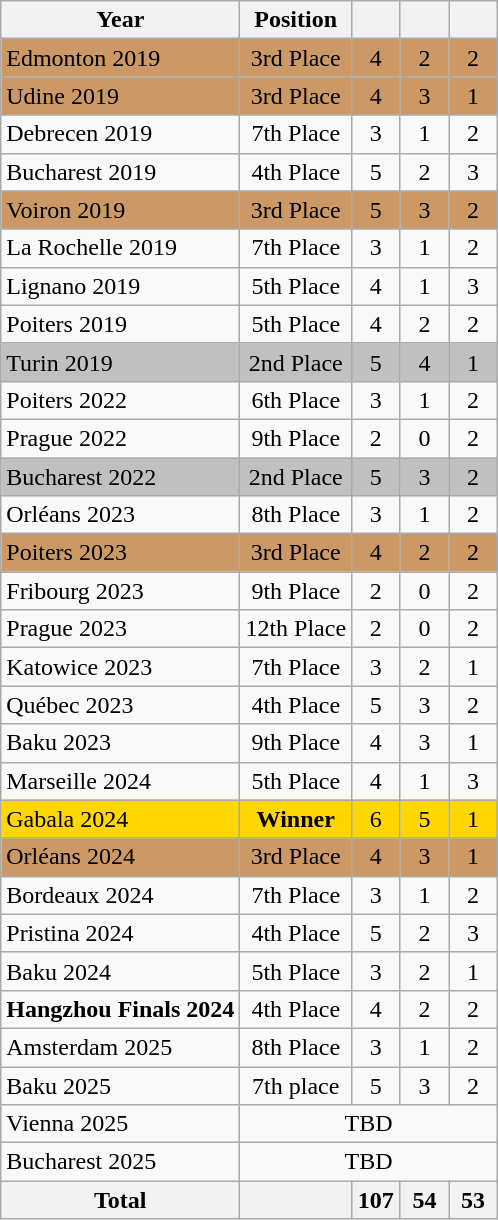<table class="wikitable" style="text-align: center;">
<tr>
<th>Year</th>
<th>Position</th>
<th width=25px></th>
<th width=25px></th>
<th width=25px></th>
</tr>
<tr style="background:#c96">
<td style="text-align: left;"> Edmonton 2019</td>
<td>3rd Place</td>
<td>4</td>
<td>2</td>
<td>2</td>
</tr>
<tr style="background:#c96">
<td style="text-align: left;"> Udine 2019</td>
<td>3rd Place</td>
<td>4</td>
<td>3</td>
<td>1</td>
</tr>
<tr>
<td style="text-align: left;"> Debrecen 2019</td>
<td>7th Place</td>
<td>3</td>
<td>1</td>
<td>2</td>
</tr>
<tr>
<td style="text-align: left;"> Bucharest 2019</td>
<td>4th Place</td>
<td>5</td>
<td>2</td>
<td>3</td>
</tr>
<tr style="background:#c96">
<td style="text-align: left;"> Voiron 2019</td>
<td>3rd Place</td>
<td>5</td>
<td>3</td>
<td>2</td>
</tr>
<tr>
<td style="text-align: left;"> La Rochelle 2019</td>
<td>7th Place</td>
<td>3</td>
<td>1</td>
<td>2</td>
</tr>
<tr>
<td style="text-align: left;"> Lignano 2019</td>
<td>5th Place</td>
<td>4</td>
<td>1</td>
<td>3</td>
</tr>
<tr>
<td style="text-align: left;"> Poiters 2019</td>
<td>5th Place</td>
<td>4</td>
<td>2</td>
<td>2</td>
</tr>
<tr bgcolor=silver>
<td style="text-align: left;"> Turin 2019</td>
<td>2nd Place</td>
<td>5</td>
<td>4</td>
<td>1</td>
</tr>
<tr>
<td style="text-align: left;"> Poiters 2022</td>
<td>6th Place</td>
<td>3</td>
<td>1</td>
<td>2</td>
</tr>
<tr>
<td style="text-align: left;"> Prague 2022</td>
<td>9th Place</td>
<td>2</td>
<td>0</td>
<td>2</td>
</tr>
<tr bgcolor=silver>
<td style="text-align: left;"> Bucharest 2022</td>
<td>2nd Place</td>
<td>5</td>
<td>3</td>
<td>2</td>
</tr>
<tr>
<td style="text-align: left;"> Orléans 2023</td>
<td>8th Place</td>
<td>3</td>
<td>1</td>
<td>2</td>
</tr>
<tr style="background:#c96">
<td style="text-align: left;"> Poiters 2023</td>
<td>3rd Place</td>
<td>4</td>
<td>2</td>
<td>2</td>
</tr>
<tr>
<td style="text-align: left;"> Fribourg 2023</td>
<td>9th Place</td>
<td>2</td>
<td>0</td>
<td>2</td>
</tr>
<tr>
<td style="text-align: left;"> Prague 2023</td>
<td>12th Place</td>
<td>2</td>
<td>0</td>
<td>2</td>
</tr>
<tr>
<td style="text-align: left;"> Katowice 2023</td>
<td>7th Place</td>
<td>3</td>
<td>2</td>
<td>1</td>
</tr>
<tr>
<td style="text-align: left;"> Québec 2023</td>
<td>4th Place</td>
<td>5</td>
<td>3</td>
<td>2</td>
</tr>
<tr>
<td style="text-align: left;"> Baku 2023</td>
<td>9th Place</td>
<td>4</td>
<td>3</td>
<td>1</td>
</tr>
<tr>
<td style="text-align: left;"> Marseille 2024</td>
<td>5th Place</td>
<td>4</td>
<td>1</td>
<td>3</td>
</tr>
<tr bgcolor=gold>
<td style="text-align: left;"> Gabala 2024</td>
<td><strong>Winner</strong></td>
<td>6</td>
<td>5</td>
<td>1</td>
</tr>
<tr style="background:#c96">
<td style="text-align: left;"> Orléans 2024</td>
<td>3rd Place</td>
<td>4</td>
<td>3</td>
<td>1</td>
</tr>
<tr>
<td style="text-align: left;"> Bordeaux 2024</td>
<td>7th Place</td>
<td>3</td>
<td>1</td>
<td>2</td>
</tr>
<tr>
<td style="text-align: left;"> Pristina 2024</td>
<td>4th Place</td>
<td>5</td>
<td>2</td>
<td>3</td>
</tr>
<tr>
<td style="text-align: left;"> Baku 2024</td>
<td>5th Place</td>
<td>3</td>
<td>2</td>
<td>1</td>
</tr>
<tr>
<td style="text-align: left;"> <strong>Hangzhou Finals 2024</strong></td>
<td>4th Place</td>
<td>4</td>
<td>2</td>
<td>2</td>
</tr>
<tr>
<td style="text-align: left;"> Amsterdam 2025</td>
<td>8th Place</td>
<td>3</td>
<td>1</td>
<td>2</td>
</tr>
<tr>
<td style="text-align: left;"> Baku 2025</td>
<td>7th place</td>
<td>5</td>
<td>3</td>
<td>2</td>
</tr>
<tr>
<td style="text-align: left;"> Vienna 2025</td>
<td colspan=4>TBD</td>
</tr>
<tr>
<td style="text-align: left;"> Bucharest 2025</td>
<td colspan=4>TBD</td>
</tr>
<tr>
<th>Total</th>
<th></th>
<th>107</th>
<th>54</th>
<th>53</th>
</tr>
</table>
